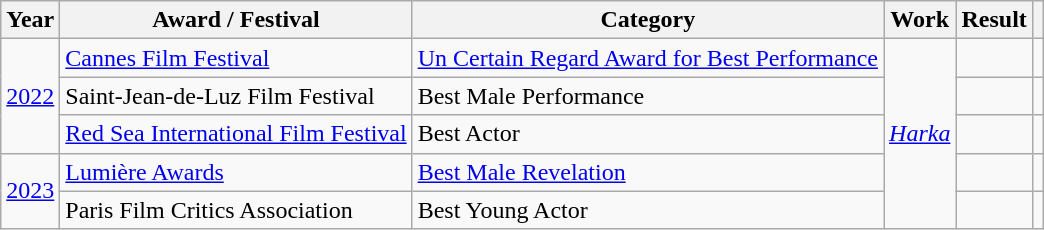<table class="wikitable sortable">
<tr>
<th>Year</th>
<th>Award / Festival</th>
<th>Category</th>
<th>Work</th>
<th>Result</th>
<th scope="col" class="unsortable"></th>
</tr>
<tr>
<td rowspan="3"><a href='#'>2022</a></td>
<td><a href='#'>Cannes Film Festival</a></td>
<td><a href='#'>Un Certain Regard Award for Best Performance</a></td>
<td rowspan="5"><em><a href='#'>Harka</a></em></td>
<td></td>
<td></td>
</tr>
<tr>
<td>Saint-Jean-de-Luz Film Festival</td>
<td>Best Male Performance</td>
<td></td>
<td></td>
</tr>
<tr>
<td><a href='#'>Red Sea International Film Festival</a></td>
<td>Best Actor</td>
<td></td>
<td></td>
</tr>
<tr>
<td rowspan="2"><a href='#'>2023</a></td>
<td><a href='#'>Lumière Awards</a></td>
<td><a href='#'>Best Male Revelation</a></td>
<td></td>
<td></td>
</tr>
<tr>
<td>Paris Film Critics Association</td>
<td>Best Young Actor</td>
<td></td>
<td></td>
</tr>
</table>
